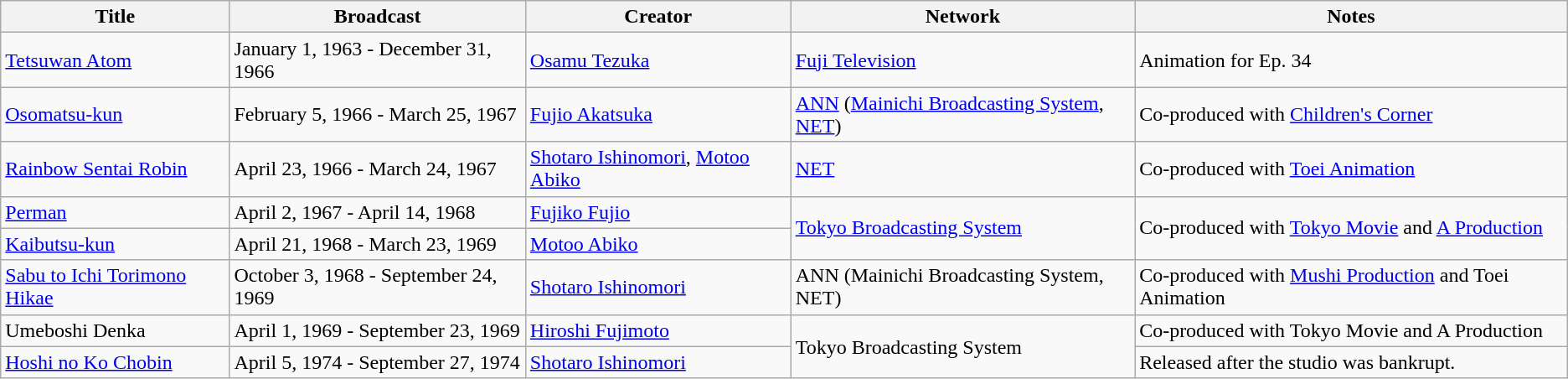<table class="wikitable">
<tr>
<th>Title</th>
<th>Broadcast</th>
<th>Creator</th>
<th>Network</th>
<th>Notes</th>
</tr>
<tr>
<td><a href='#'>Tetsuwan Atom</a></td>
<td>January 1, 1963 - December 31, 1966</td>
<td><a href='#'>Osamu Tezuka</a></td>
<td><a href='#'>Fuji Television</a></td>
<td>Animation for Ep. 34</td>
</tr>
<tr>
<td><a href='#'>Osomatsu-kun</a></td>
<td>February 5, 1966 - March 25, 1967</td>
<td><a href='#'>Fujio Akatsuka</a></td>
<td><a href='#'>ANN</a> (<a href='#'>Mainichi Broadcasting System</a>, <a href='#'>NET</a>)</td>
<td>Co-produced with <a href='#'>Children's Corner</a></td>
</tr>
<tr>
<td><a href='#'>Rainbow Sentai Robin</a></td>
<td>April 23, 1966 - March 24, 1967</td>
<td><a href='#'>Shotaro Ishinomori</a>, <a href='#'>Motoo Abiko</a></td>
<td><a href='#'>NET</a></td>
<td>Co-produced with <a href='#'>Toei Animation</a></td>
</tr>
<tr>
<td><a href='#'>Perman</a></td>
<td>April 2, 1967 - April 14, 1968</td>
<td><a href='#'>Fujiko Fujio</a></td>
<td rowspan =2><a href='#'>Tokyo Broadcasting System</a></td>
<td rowspan=2>Co-produced with <a href='#'>Tokyo Movie</a> and <a href='#'> A Production</a></td>
</tr>
<tr>
<td><a href='#'>Kaibutsu-kun</a></td>
<td>April 21, 1968 - March 23, 1969</td>
<td><a href='#'> Motoo Abiko</a></td>
</tr>
<tr>
<td><a href='#'>Sabu to Ichi Torimono Hikae</a></td>
<td>October 3, 1968 - September 24, 1969</td>
<td><a href='#'>Shotaro Ishinomori</a></td>
<td>ANN (Mainichi Broadcasting System, NET)</td>
<td>Co-produced with <a href='#'>Mushi Production</a> and Toei Animation</td>
</tr>
<tr>
<td>Umeboshi Denka</td>
<td>April 1, 1969 - September 23, 1969</td>
<td><a href='#'>Hiroshi Fujimoto</a></td>
<td rowspan=2>Tokyo Broadcasting System</td>
<td>Co-produced with Tokyo Movie and A Production</td>
</tr>
<tr>
<td><a href='#'>Hoshi no Ko Chobin</a></td>
<td>April 5, 1974 - September 27, 1974</td>
<td><a href='#'>Shotaro Ishinomori</a></td>
<td>Released after the studio was bankrupt.</td>
</tr>
</table>
